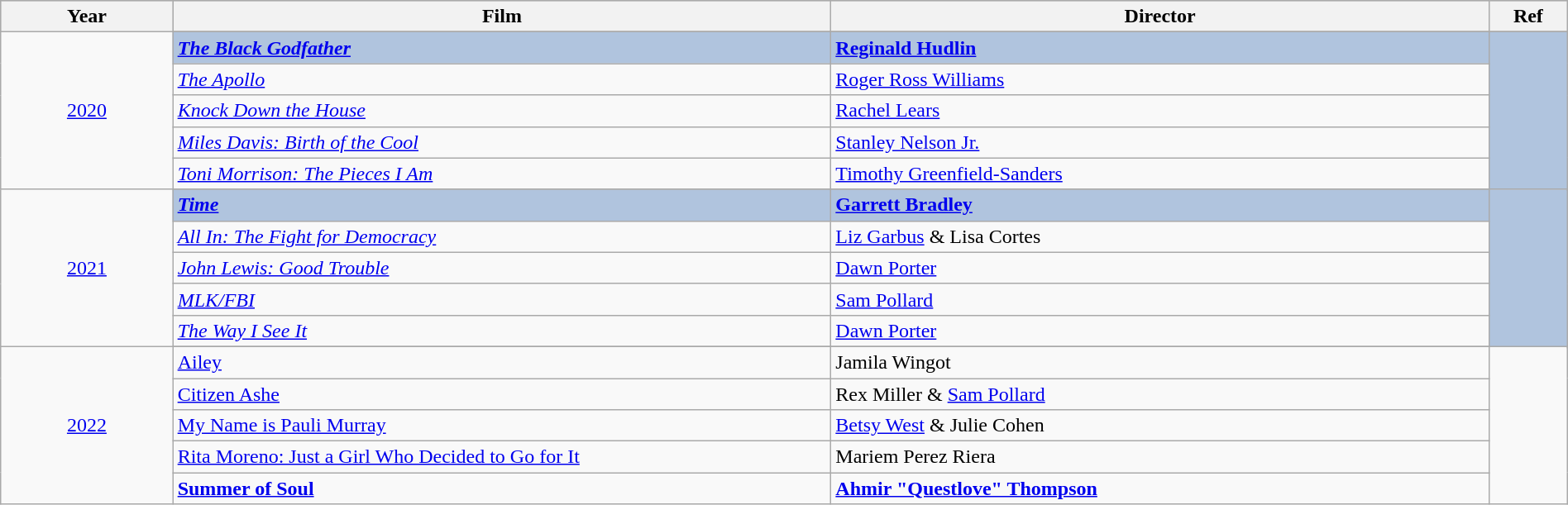<table class="wikitable" style="width:100%;">
<tr style="background:#bebebe;">
<th style="width:11%;">Year</th>
<th style="width:42%;">Film</th>
<th style="width:42%;">Director</th>
<th style="width:5%;">Ref</th>
</tr>
<tr>
<td rowspan="6" align="center"><a href='#'>2020</a></td>
</tr>
<tr style="background:#B0C4DE">
<td><strong><em><a href='#'>The Black Godfather</a></em></strong></td>
<td><strong><a href='#'>Reginald Hudlin</a></strong></td>
<td rowspan="6" align="center"></td>
</tr>
<tr>
<td><em><a href='#'>The Apollo</a></em></td>
<td><a href='#'>Roger Ross Williams</a></td>
</tr>
<tr>
<td><em><a href='#'>Knock Down the House</a></em></td>
<td><a href='#'>Rachel Lears</a></td>
</tr>
<tr>
<td><em><a href='#'>Miles Davis: Birth of the Cool</a></em></td>
<td><a href='#'>Stanley Nelson Jr.</a></td>
</tr>
<tr>
<td><em><a href='#'>Toni Morrison: The Pieces I Am</a></em></td>
<td><a href='#'>Timothy Greenfield-Sanders</a></td>
</tr>
<tr>
<td rowspan="6" align="center"><a href='#'>2021</a></td>
</tr>
<tr style="background:#B0C4DE">
<td><strong><em><a href='#'>Time</a></em></strong></td>
<td><strong><a href='#'>Garrett Bradley</a></strong></td>
<td rowspan="6" align="center"></td>
</tr>
<tr>
<td><em><a href='#'>All In: The Fight for Democracy</a></em></td>
<td><a href='#'>Liz Garbus</a> & Lisa Cortes</td>
</tr>
<tr>
<td><em><a href='#'>John Lewis: Good Trouble</a></em></td>
<td><a href='#'>Dawn Porter</a></td>
</tr>
<tr>
<td><em><a href='#'>MLK/FBI</a></em></td>
<td><a href='#'>Sam Pollard</a></td>
</tr>
<tr>
<td><em><a href='#'>The Way I See It</a></em></td>
<td><a href='#'>Dawn Porter</a></td>
</tr>
<tr>
<td rowspan="6" align="center"><a href='#'>2022</a></td>
</tr>
<tr>
<td><a href='#'>Ailey</a></td>
<td>Jamila Wingot</td>
<td rowspan="5" align="center"></td>
</tr>
<tr>
<td><a href='#'>Citizen Ashe</a></td>
<td>Rex Miller & <a href='#'>Sam Pollard</a></td>
</tr>
<tr>
<td><a href='#'>My Name is Pauli Murray</a></td>
<td><a href='#'>Betsy West</a> & Julie Cohen</td>
</tr>
<tr>
<td><a href='#'>Rita Moreno: Just a Girl Who Decided to Go for It</a></td>
<td>Mariem Perez Riera</td>
</tr>
<tr>
<td><strong><a href='#'>Summer of Soul</a></strong></td>
<td><strong><a href='#'>Ahmir "Questlove" Thompson</a></strong></td>
</tr>
</table>
